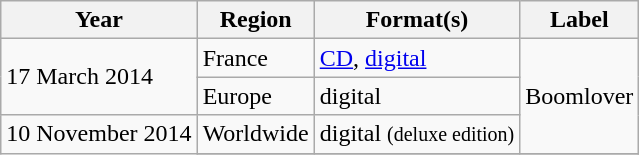<table class="wikitable">
<tr>
<th align="center">Year</th>
<th align="center">Region</th>
<th align="center">Format(s)</th>
<th align="center">Label</th>
</tr>
<tr>
<td align="left" rowspan="2">17 March 2014</td>
<td align="left">France</td>
<td align="left"><a href='#'>CD</a>, <a href='#'>digital</a></td>
<td align="left" rowspan="3">Boomlover</td>
</tr>
<tr>
<td align="left">Europe</td>
<td align="left">digital</td>
</tr>
<tr>
<td align="left" rowspan="2">10 November 2014</td>
<td align="left">Worldwide</td>
<td align="left">digital <small>(deluxe edition)</small></td>
</tr>
<tr>
</tr>
</table>
